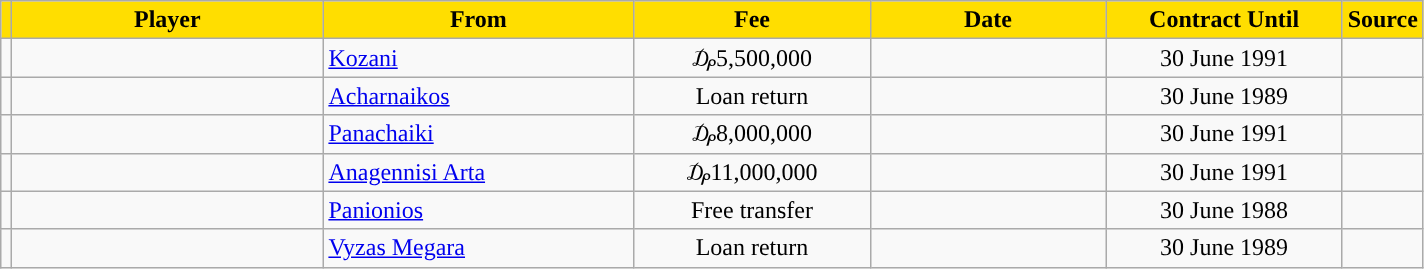<table class="wikitable sortable">
<tr>
<th style="background:#FFDE00"></th>
<th width=200 style="background:#FFDE00">Player</th>
<th width=200 style="background:#FFDE00">From</th>
<th width=150 style="background:#FFDE00">Fee</th>
<th width=150 style="background:#FFDE00">Date</th>
<th width=150 style="background:#FFDE00">Contract Until</th>
<th style="background:#FFDE00">Source</th>
</tr>
<tr>
<td align=center></td>
<td></td>
<td> <a href='#'>Kozani</a></td>
<td align=center>₯5,500,000</td>
<td align=center></td>
<td align=center>30 June 1991</td>
<td align=center></td>
</tr>
<tr>
<td align=center></td>
<td></td>
<td> <a href='#'>Acharnaikos</a></td>
<td align=center>Loan return</td>
<td align=center></td>
<td align=center>30 June 1989</td>
<td align=center></td>
</tr>
<tr>
<td align=center></td>
<td></td>
<td> <a href='#'>Panachaiki</a></td>
<td align=center>₯8,000,000</td>
<td align=center></td>
<td align=center>30 June 1991</td>
<td align=center></td>
</tr>
<tr>
<td align=center></td>
<td></td>
<td> <a href='#'>Anagennisi Arta</a></td>
<td align=center>₯11,000,000</td>
<td align=center></td>
<td align=center>30 June 1991</td>
<td align=center></td>
</tr>
<tr>
<td align=center></td>
<td></td>
<td> <a href='#'>Panionios</a></td>
<td align=center>Free transfer</td>
<td align=center></td>
<td align=center>30 June 1988</td>
<td align=center></td>
</tr>
<tr>
<td align=center></td>
<td></td>
<td> <a href='#'>Vyzas Megara</a></td>
<td align=center>Loan return</td>
<td align=center></td>
<td align=center>30 June 1989</td>
<td align=center></td>
</tr>
</table>
